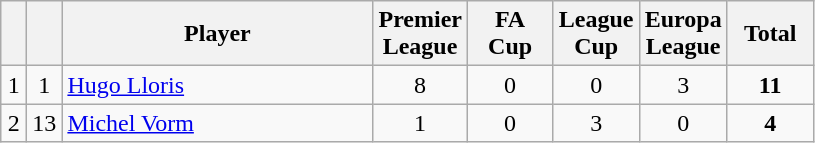<table class="wikitable sortable" style="text-align: center;">
<tr>
<th width=10></th>
<th width=10></th>
<th width=200>Player</th>
<th width=50>Premier League</th>
<th width=50>FA Cup</th>
<th width=50>League Cup</th>
<th width=50>Europa League</th>
<th width=50>Total</th>
</tr>
<tr>
<td>1</td>
<td>1</td>
<td align=left> <a href='#'>Hugo Lloris</a></td>
<td>8</td>
<td>0</td>
<td>0</td>
<td>3</td>
<td><strong>11</strong></td>
</tr>
<tr>
<td>2</td>
<td>13</td>
<td align=left> <a href='#'>Michel Vorm</a></td>
<td>1</td>
<td>0</td>
<td>3</td>
<td>0</td>
<td><strong>4</strong></td>
</tr>
</table>
